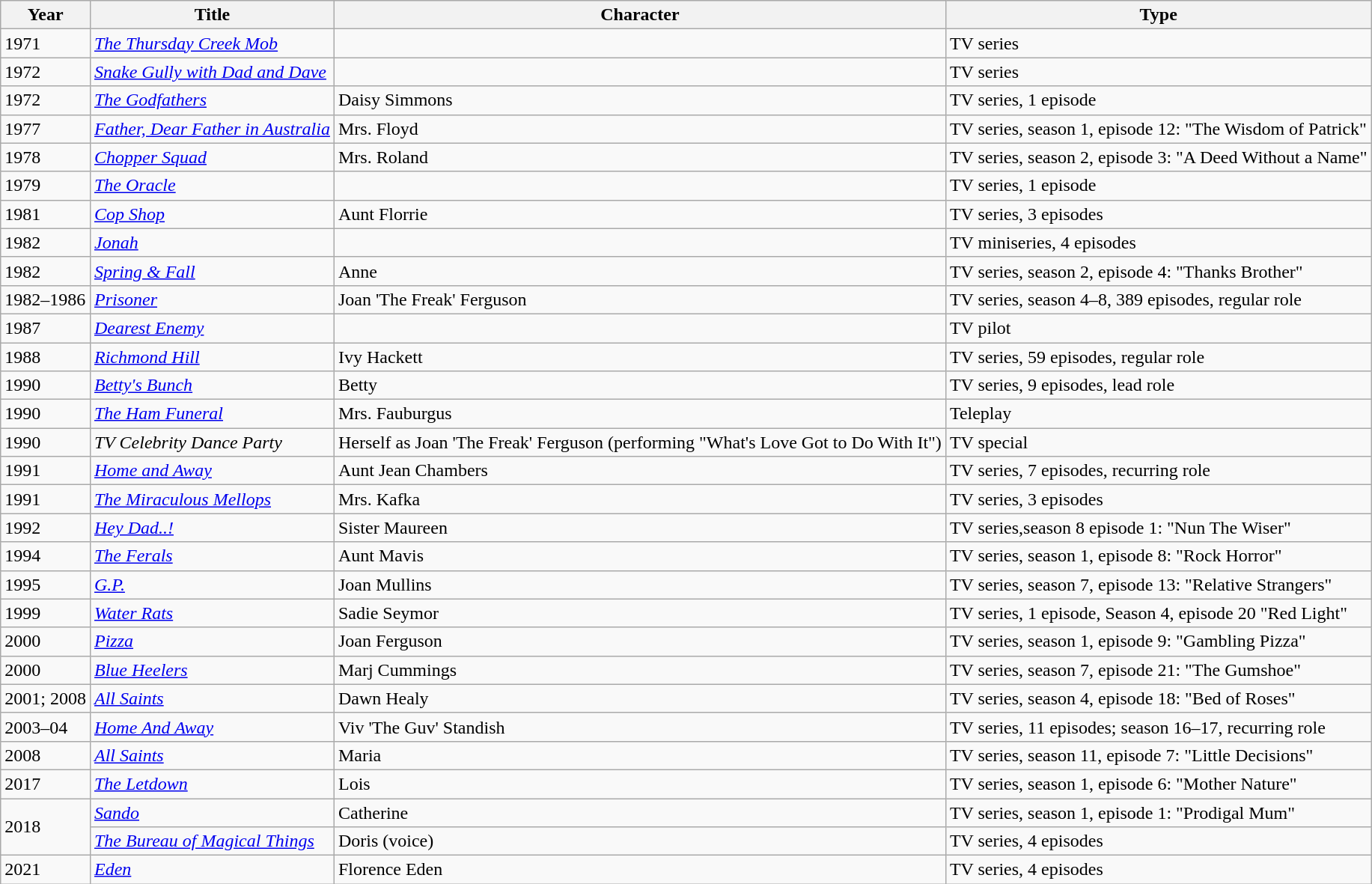<table class="wikitable">
<tr>
<th>Year</th>
<th>Title</th>
<th>Character</th>
<th>Type</th>
</tr>
<tr>
<td>1971</td>
<td><em><a href='#'>The Thursday Creek Mob</a></em></td>
<td></td>
<td>TV series</td>
</tr>
<tr>
<td>1972</td>
<td><em><a href='#'>Snake Gully with Dad and Dave</a></em></td>
<td></td>
<td>TV series</td>
</tr>
<tr>
<td>1972</td>
<td><em><a href='#'>The Godfathers</a></em></td>
<td>Daisy Simmons</td>
<td>TV series, 1 episode</td>
</tr>
<tr>
<td>1977</td>
<td><em><a href='#'>Father, Dear Father in Australia</a></em></td>
<td>Mrs. Floyd</td>
<td>TV series, season 1, episode 12: "The Wisdom of Patrick"</td>
</tr>
<tr>
<td>1978</td>
<td><em><a href='#'>Chopper Squad</a></em></td>
<td>Mrs. Roland</td>
<td>TV series, season 2, episode 3: "A Deed Without a Name"</td>
</tr>
<tr>
<td>1979</td>
<td><em><a href='#'>The Oracle</a></em></td>
<td></td>
<td>TV series, 1 episode</td>
</tr>
<tr>
<td>1981</td>
<td><em><a href='#'>Cop Shop</a></em></td>
<td>Aunt Florrie</td>
<td>TV series, 3 episodes</td>
</tr>
<tr>
<td>1982</td>
<td><em><a href='#'>Jonah</a></em></td>
<td></td>
<td>TV miniseries, 4 episodes</td>
</tr>
<tr>
<td>1982</td>
<td><em><a href='#'>Spring & Fall</a></em></td>
<td>Anne</td>
<td>TV series, season 2, episode 4: "Thanks Brother"</td>
</tr>
<tr>
<td>1982–1986</td>
<td><em><a href='#'>Prisoner</a></em></td>
<td>Joan 'The Freak' Ferguson</td>
<td>TV series, season 4–8, 389 episodes, regular role</td>
</tr>
<tr>
<td>1987</td>
<td><em><a href='#'>Dearest Enemy</a></em></td>
<td></td>
<td>TV pilot</td>
</tr>
<tr>
<td>1988</td>
<td><em><a href='#'>Richmond Hill</a></em></td>
<td>Ivy Hackett</td>
<td>TV series, 59 episodes, regular role</td>
</tr>
<tr>
<td>1990</td>
<td><em><a href='#'>Betty's Bunch</a></em></td>
<td>Betty</td>
<td>TV series, 9 episodes, lead role</td>
</tr>
<tr>
<td>1990</td>
<td><em><a href='#'>The Ham Funeral</a></em></td>
<td>Mrs. Fauburgus</td>
<td>Teleplay</td>
</tr>
<tr>
<td>1990</td>
<td><em>TV Celebrity Dance Party</em></td>
<td>Herself as Joan 'The Freak' Ferguson (performing "What's Love Got to Do With It")</td>
<td>TV special</td>
</tr>
<tr>
<td>1991</td>
<td><em><a href='#'>Home and Away</a></em></td>
<td>Aunt Jean Chambers</td>
<td>TV series, 7 episodes, recurring role</td>
</tr>
<tr>
<td>1991</td>
<td><em><a href='#'>The Miraculous Mellops</a></em></td>
<td>Mrs. Kafka</td>
<td>TV series, 3 episodes</td>
</tr>
<tr>
<td>1992</td>
<td><em><a href='#'>Hey Dad..!</a></em></td>
<td>Sister Maureen</td>
<td>TV series,season 8 episode 1: "Nun The Wiser"</td>
</tr>
<tr>
<td>1994</td>
<td><em><a href='#'>The Ferals</a></em></td>
<td>Aunt Mavis</td>
<td>TV series, season 1, episode 8: "Rock Horror"</td>
</tr>
<tr>
<td>1995</td>
<td><em><a href='#'>G.P.</a></em></td>
<td>Joan Mullins</td>
<td>TV series, season 7, episode 13: "Relative Strangers"</td>
</tr>
<tr>
<td>1999</td>
<td><em><a href='#'>Water Rats</a></em></td>
<td>Sadie Seymor</td>
<td>TV series, 1 episode, Season 4, episode 20 "Red Light"</td>
</tr>
<tr>
<td>2000</td>
<td><em><a href='#'>Pizza</a></em></td>
<td>Joan Ferguson</td>
<td>TV series, season 1, episode 9: "Gambling Pizza"</td>
</tr>
<tr>
<td>2000</td>
<td><em><a href='#'>Blue Heelers</a></em></td>
<td>Marj Cummings</td>
<td>TV series, season 7, episode 21: "The Gumshoe"</td>
</tr>
<tr>
<td>2001; 2008</td>
<td><em><a href='#'>All Saints</a></em></td>
<td>Dawn Healy</td>
<td>TV series, season 4, episode 18: "Bed of Roses"</td>
</tr>
<tr>
<td>2003–04</td>
<td><em><a href='#'>Home And Away</a></em></td>
<td>Viv 'The Guv' Standish</td>
<td>TV series, 11 episodes; season 16–17, recurring role</td>
</tr>
<tr>
<td>2008</td>
<td><em><a href='#'>All Saints</a></em></td>
<td>Maria</td>
<td>TV series, season 11, episode 7: "Little Decisions"</td>
</tr>
<tr>
<td>2017</td>
<td><em><a href='#'>The Letdown</a></em></td>
<td>Lois</td>
<td>TV series, season 1, episode 6: "Mother Nature"</td>
</tr>
<tr>
<td rowspan="2">2018</td>
<td><em><a href='#'>Sando</a></em></td>
<td>Catherine</td>
<td>TV series, season 1, episode 1: "Prodigal Mum"</td>
</tr>
<tr>
<td><em><a href='#'>The Bureau of Magical Things</a></em></td>
<td>Doris (voice)</td>
<td>TV series, 4 episodes</td>
</tr>
<tr>
<td>2021</td>
<td><em><a href='#'>Eden</a></em></td>
<td>Florence Eden</td>
<td>TV series, 4 episodes</td>
</tr>
</table>
